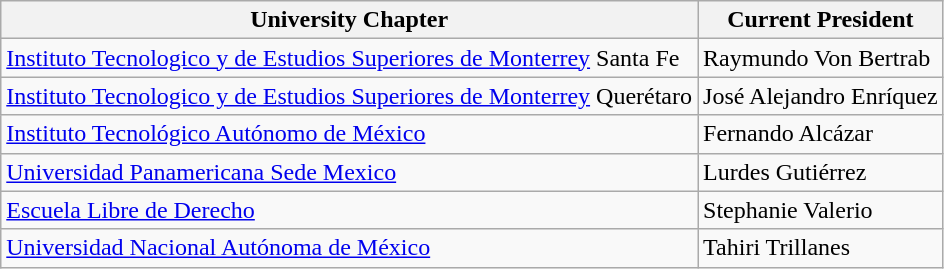<table class="wikitable">
<tr>
<th>University Chapter</th>
<th>Current President</th>
</tr>
<tr>
<td><a href='#'>Instituto Tecnologico y de Estudios Superiores de Monterrey</a> Santa Fe</td>
<td>Raymundo Von Bertrab</td>
</tr>
<tr>
<td><a href='#'>Instituto Tecnologico y de Estudios Superiores de Monterrey</a> Querétaro</td>
<td>José Alejandro Enríquez</td>
</tr>
<tr>
<td><a href='#'>Instituto Tecnológico Autónomo de México</a></td>
<td>Fernando Alcázar</td>
</tr>
<tr>
<td><a href='#'>Universidad Panamericana Sede Mexico</a></td>
<td>Lurdes Gutiérrez</td>
</tr>
<tr>
<td><a href='#'>Escuela Libre de Derecho</a></td>
<td>Stephanie Valerio</td>
</tr>
<tr>
<td><a href='#'>Universidad Nacional Autónoma de México</a></td>
<td>Tahiri Trillanes</td>
</tr>
</table>
